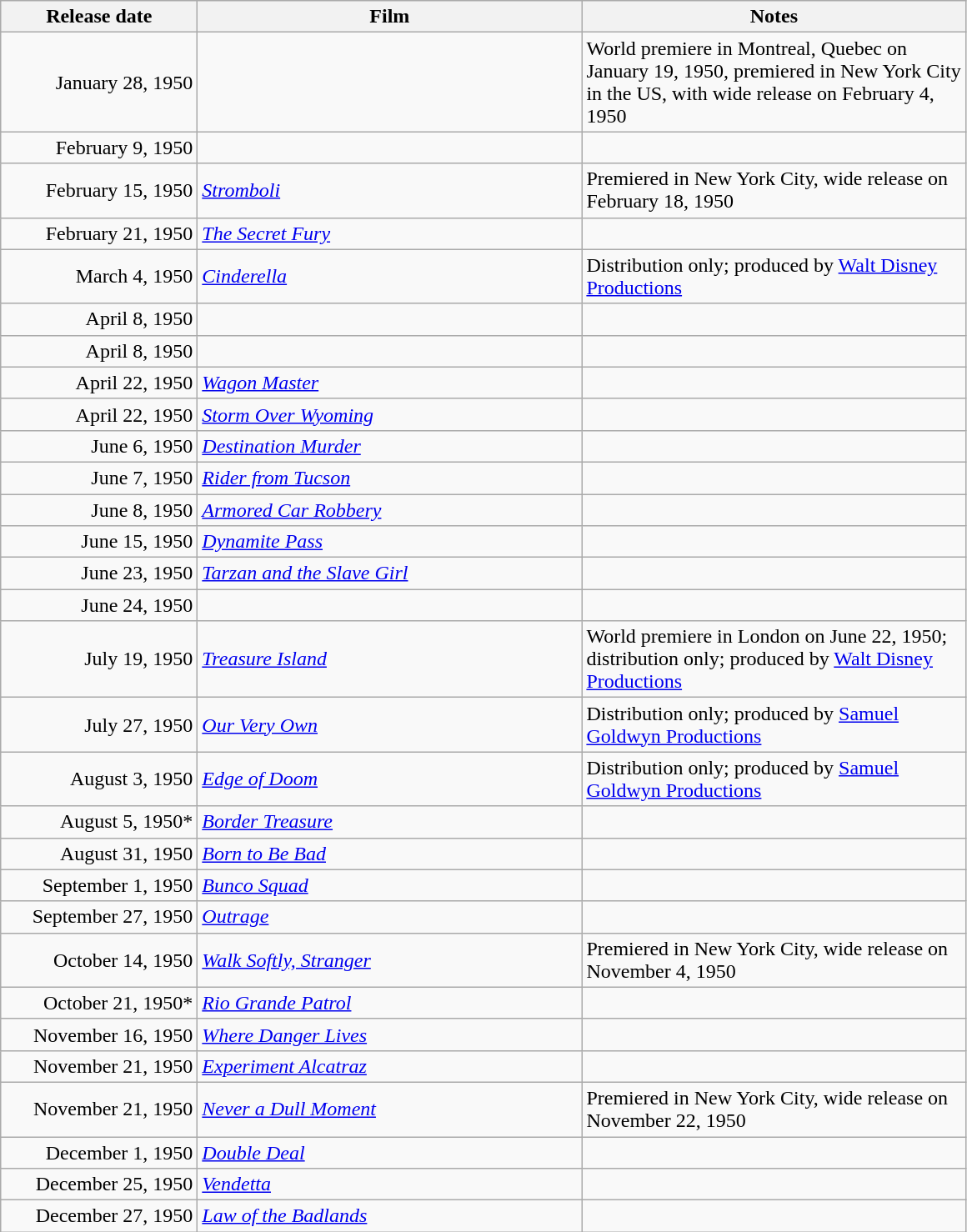<table class="wikitable sortable plainrowheaders">
<tr>
<th scope="col" style="width:150px">Release date</th>
<th scope="col" style="width:300px">Film</th>
<th scope="col" style="width:300px" class="unsortable">Notes</th>
</tr>
<tr>
<td style="text-align:right;">January 28, 1950</td>
<td><em></em></td>
<td>World premiere in Montreal, Quebec on January 19, 1950, premiered in New York City in the US, with wide release on February 4, 1950</td>
</tr>
<tr>
<td style="text-align:right;">February 9, 1950</td>
<td><em></em></td>
<td></td>
</tr>
<tr>
<td style="text-align:right;">February 15, 1950</td>
<td><em><a href='#'>Stromboli</a></em></td>
<td>Premiered in New York City, wide release on February 18, 1950</td>
</tr>
<tr>
<td style="text-align:right;">February 21, 1950</td>
<td><em><a href='#'>The Secret Fury</a></em></td>
<td></td>
</tr>
<tr>
<td style="text-align:right;">March 4, 1950</td>
<td><em><a href='#'>Cinderella</a></em></td>
<td>Distribution only; produced by <a href='#'>Walt Disney Productions</a></td>
</tr>
<tr>
<td style="text-align:right;">April 8, 1950</td>
<td><em></em></td>
<td></td>
</tr>
<tr>
<td style="text-align:right;">April 8, 1950</td>
<td><em></em></td>
<td></td>
</tr>
<tr>
<td style="text-align:right;">April 22, 1950</td>
<td><em><a href='#'>Wagon Master</a></em></td>
<td></td>
</tr>
<tr>
<td style="text-align:right;">April 22, 1950</td>
<td><em><a href='#'>Storm Over Wyoming</a></em></td>
<td></td>
</tr>
<tr>
<td style="text-align:right;">June 6, 1950</td>
<td><em><a href='#'>Destination Murder</a></em></td>
<td></td>
</tr>
<tr>
<td style="text-align:right;">June 7, 1950</td>
<td><em><a href='#'>Rider from Tucson</a></em></td>
<td></td>
</tr>
<tr>
<td style="text-align:right;">June 8, 1950</td>
<td><em><a href='#'>Armored Car Robbery</a></em></td>
<td></td>
</tr>
<tr>
<td style="text-align:right;">June 15, 1950</td>
<td><em><a href='#'>Dynamite Pass</a></em></td>
<td></td>
</tr>
<tr>
<td style="text-align:right;">June 23, 1950</td>
<td><em><a href='#'>Tarzan and the Slave Girl</a></em></td>
<td></td>
</tr>
<tr>
<td style="text-align:right;">June 24, 1950</td>
<td><em></em></td>
<td></td>
</tr>
<tr>
<td style="text-align:right;">July 19, 1950</td>
<td><em><a href='#'>Treasure Island</a></em></td>
<td>World premiere in London on June 22, 1950; distribution only; produced by <a href='#'>Walt Disney Productions</a></td>
</tr>
<tr>
<td style="text-align:right;">July 27, 1950</td>
<td><em><a href='#'>Our Very Own</a></em></td>
<td>Distribution only; produced by <a href='#'>Samuel Goldwyn Productions</a></td>
</tr>
<tr>
<td style="text-align:right;">August 3, 1950</td>
<td><em><a href='#'>Edge of Doom</a></em></td>
<td>Distribution only; produced by <a href='#'>Samuel Goldwyn Productions</a></td>
</tr>
<tr>
<td style="text-align:right;">August 5, 1950*</td>
<td><em><a href='#'>Border Treasure</a></em></td>
<td></td>
</tr>
<tr>
<td style="text-align:right;">August 31, 1950</td>
<td><em><a href='#'>Born to Be Bad</a></em></td>
<td></td>
</tr>
<tr>
<td style="text-align:right;">September 1, 1950</td>
<td><em><a href='#'>Bunco Squad</a></em></td>
<td></td>
</tr>
<tr>
<td style="text-align:right;">September 27, 1950</td>
<td><em><a href='#'>Outrage</a></em></td>
<td></td>
</tr>
<tr>
<td style="text-align:right;">October 14, 1950</td>
<td><em><a href='#'>Walk Softly, Stranger</a></em></td>
<td>Premiered in New York City, wide release on November 4, 1950</td>
</tr>
<tr>
<td style="text-align:right;">October 21, 1950*</td>
<td><em><a href='#'>Rio Grande Patrol</a></em></td>
<td></td>
</tr>
<tr>
<td style="text-align:right;">November 16, 1950</td>
<td><em><a href='#'>Where Danger Lives</a></em></td>
<td></td>
</tr>
<tr>
<td style="text-align:right;">November 21, 1950</td>
<td><em><a href='#'>Experiment Alcatraz</a></em></td>
<td></td>
</tr>
<tr>
<td style="text-align:right;">November 21, 1950</td>
<td><em><a href='#'>Never a Dull Moment</a></em></td>
<td>Premiered in New York City, wide release on November 22, 1950</td>
</tr>
<tr>
<td style="text-align:right;">December 1, 1950</td>
<td><em><a href='#'>Double Deal</a></em></td>
<td></td>
</tr>
<tr>
<td style="text-align:right;">December 25, 1950</td>
<td><em><a href='#'>Vendetta</a></em></td>
<td></td>
</tr>
<tr>
<td style="text-align:right;">December 27, 1950</td>
<td><em><a href='#'>Law of the Badlands</a></em></td>
<td></td>
</tr>
</table>
